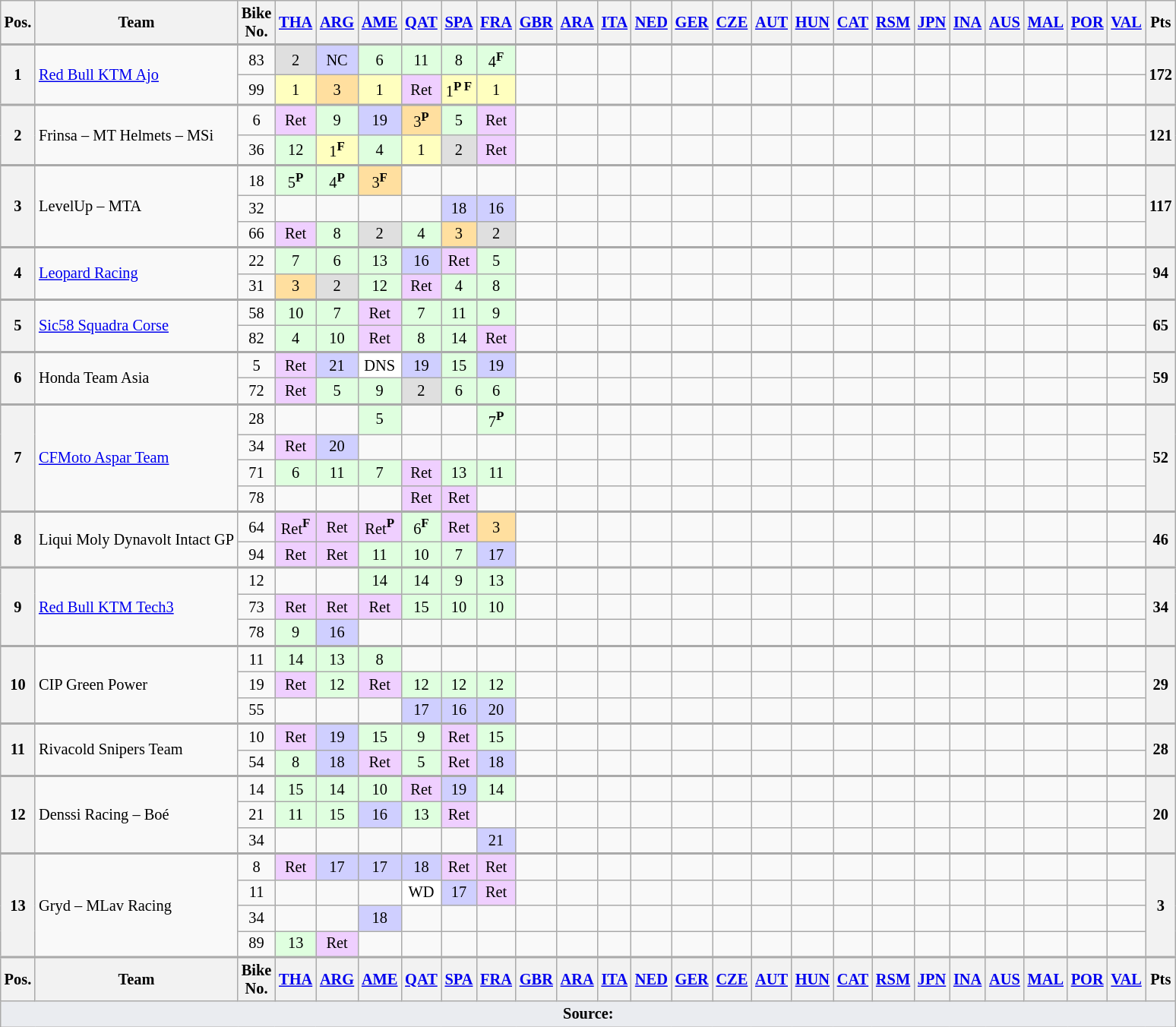<table class="wikitable" style="font-size:85%; text-align:center;">
<tr>
<th>Pos.</th>
<th>Team</th>
<th>Bike<br>No.</th>
<th><a href='#'>THA</a><br></th>
<th><a href='#'>ARG</a><br></th>
<th><a href='#'>AME</a><br></th>
<th><a href='#'>QAT</a><br></th>
<th><a href='#'>SPA</a><br></th>
<th><a href='#'>FRA</a><br></th>
<th><a href='#'>GBR</a><br></th>
<th><a href='#'>ARA</a><br></th>
<th><a href='#'>ITA</a><br></th>
<th><a href='#'>NED</a><br></th>
<th><a href='#'>GER</a><br></th>
<th><a href='#'>CZE</a><br></th>
<th><a href='#'>AUT</a><br></th>
<th><a href='#'>HUN</a><br></th>
<th><a href='#'>CAT</a><br></th>
<th><a href='#'>RSM</a><br></th>
<th><a href='#'>JPN</a><br></th>
<th><a href='#'>INA</a><br></th>
<th><a href='#'>AUS</a><br></th>
<th><a href='#'>MAL</a><br></th>
<th><a href='#'>POR</a><br></th>
<th><a href='#'>VAL</a><br></th>
<th>Pts</th>
</tr>
<tr style="border-top:2px solid #aaaaaa">
<th rowspan="2">1</th>
<td rowspan="2" style="text-align:left;"> <a href='#'>Red Bull KTM Ajo</a></td>
<td>83</td>
<td style="background:#DFDFDF;">2</td>
<td style="background:#CFCFFF;">NC</td>
<td style="background:#DFFFDF;">6</td>
<td style="background:#DFFFDF;">11</td>
<td style="background:#DFFFDF;">8</td>
<td style="background:#DFFFDF;">4<strong><sup>F</sup></strong></td>
<td></td>
<td></td>
<td></td>
<td></td>
<td></td>
<td></td>
<td></td>
<td></td>
<td></td>
<td></td>
<td></td>
<td></td>
<td></td>
<td></td>
<td></td>
<td></td>
<th rowspan="2">172</th>
</tr>
<tr>
<td>99</td>
<td style="background:#FFFFBF;">1</td>
<td style="background:#FFDF9F;">3</td>
<td style="background:#FFFFBF;">1</td>
<td style="background:#EFCFFF;">Ret</td>
<td style="background:#FFFFBF;">1<sup><strong>P F</strong></sup></td>
<td style="background:#FFFFBF;">1</td>
<td></td>
<td></td>
<td></td>
<td></td>
<td></td>
<td></td>
<td></td>
<td></td>
<td></td>
<td></td>
<td></td>
<td></td>
<td></td>
<td></td>
<td></td>
<td></td>
</tr>
<tr style="border-top:2px solid #aaaaaa">
<th rowspan="2">2</th>
<td rowspan="2" style="text-align:left;"> Frinsa – MT Helmets – MSi</td>
<td>6</td>
<td style="background:#EFCFFF;">Ret</td>
<td style="background:#DFFFDF;">9</td>
<td style="background:#CFCFFF;">19</td>
<td style="background:#FFDF9F;">3<sup><strong>P</strong></sup></td>
<td style="background:#DFFFDF;">5</td>
<td style="background:#EFCFFF;">Ret</td>
<td></td>
<td></td>
<td></td>
<td></td>
<td></td>
<td></td>
<td></td>
<td></td>
<td></td>
<td></td>
<td></td>
<td></td>
<td></td>
<td></td>
<td></td>
<td></td>
<th rowspan="2">121</th>
</tr>
<tr>
<td>36</td>
<td style="background:#DFFFDF;">12</td>
<td style="background:#FFFFBF;">1<sup><strong>F</strong></sup></td>
<td style="background:#DFFFDF;">4</td>
<td style="background:#FFFFBF;">1</td>
<td style="background:#DFDFDF;">2</td>
<td style="background:#EFCFFF;">Ret</td>
<td></td>
<td></td>
<td></td>
<td></td>
<td></td>
<td></td>
<td></td>
<td></td>
<td></td>
<td></td>
<td></td>
<td></td>
<td></td>
<td></td>
<td></td>
<td></td>
</tr>
<tr style="border-top:2px solid #aaaaaa">
<th rowspan="3">3</th>
<td rowspan="3" style="text-align:left;"> LevelUp – MTA</td>
<td>18</td>
<td style="background:#DFFFDF;">5<sup><strong>P</strong></sup></td>
<td style="background:#DFFFDF;">4<sup><strong>P</strong></sup></td>
<td style="background:#FFDF9F;">3<sup><strong>F</strong></sup></td>
<td></td>
<td></td>
<td></td>
<td></td>
<td></td>
<td></td>
<td></td>
<td></td>
<td></td>
<td></td>
<td></td>
<td></td>
<td></td>
<td></td>
<td></td>
<td></td>
<td></td>
<td></td>
<td></td>
<th rowspan="3">117</th>
</tr>
<tr>
<td>32</td>
<td></td>
<td></td>
<td></td>
<td></td>
<td style="background:#CFCFFF;">18</td>
<td style="background:#CFCFFF;">16</td>
<td></td>
<td></td>
<td></td>
<td></td>
<td></td>
<td></td>
<td></td>
<td></td>
<td></td>
<td></td>
<td></td>
<td></td>
<td></td>
<td></td>
<td></td>
<td></td>
</tr>
<tr>
<td>66</td>
<td style="background:#EFCFFF;">Ret</td>
<td style="background:#DFFFDF;">8</td>
<td style="background:#DFDFDF;">2</td>
<td style="background:#DFFFDF;">4</td>
<td style="background:#FFDF9F;">3</td>
<td style="background:#DFDFDF;">2</td>
<td></td>
<td></td>
<td></td>
<td></td>
<td></td>
<td></td>
<td></td>
<td></td>
<td></td>
<td></td>
<td></td>
<td></td>
<td></td>
<td></td>
<td></td>
<td></td>
</tr>
<tr style="border-top:2px solid #aaaaaa">
<th rowspan="2">4</th>
<td rowspan="2" style="text-align:left;"> <a href='#'>Leopard Racing</a></td>
<td>22</td>
<td style="background:#DFFFDF;">7</td>
<td style="background:#DFFFDF;">6</td>
<td style="background:#DFFFDF;">13</td>
<td style="background:#CFCFFF;">16</td>
<td style="background:#EFCFFF;">Ret</td>
<td style="background:#DFFFDF;">5</td>
<td></td>
<td></td>
<td></td>
<td></td>
<td></td>
<td></td>
<td></td>
<td></td>
<td></td>
<td></td>
<td></td>
<td></td>
<td></td>
<td></td>
<td></td>
<td></td>
<th rowspan="2">94</th>
</tr>
<tr>
<td>31</td>
<td style="background:#FFDF9F;">3</td>
<td style="background:#DFDFDF;">2</td>
<td style="background:#DFFFDF;">12</td>
<td style="background:#EFCFFF;">Ret</td>
<td style="background:#DFFFDF;">4</td>
<td style="background:#DFFFDF;">8</td>
<td></td>
<td></td>
<td></td>
<td></td>
<td></td>
<td></td>
<td></td>
<td></td>
<td></td>
<td></td>
<td></td>
<td></td>
<td></td>
<td></td>
<td></td>
<td></td>
</tr>
<tr style="border-top:2px solid #aaaaaa">
<th rowspan="2">5</th>
<td rowspan="2" style="text-align:left;"> <a href='#'>Sic58 Squadra Corse</a></td>
<td>58</td>
<td style="background:#DFFFDF;">10</td>
<td style="background:#DFFFDF;">7</td>
<td style="background:#EFCFFF;">Ret</td>
<td style="background:#DFFFDF;">7</td>
<td style="background:#DFFFDF;">11</td>
<td style="background:#DFFFDF;">9</td>
<td></td>
<td></td>
<td></td>
<td></td>
<td></td>
<td></td>
<td></td>
<td></td>
<td></td>
<td></td>
<td></td>
<td></td>
<td></td>
<td></td>
<td></td>
<td></td>
<th rowspan="2">65</th>
</tr>
<tr>
<td>82</td>
<td style="background:#DFFFDF;">4</td>
<td style="background:#DFFFDF;">10</td>
<td style="background:#EFCFFF;">Ret</td>
<td style="background:#DFFFDF;">8</td>
<td style="background:#DFFFDF;">14</td>
<td style="background:#EFCFFF;">Ret</td>
<td></td>
<td></td>
<td></td>
<td></td>
<td></td>
<td></td>
<td></td>
<td></td>
<td></td>
<td></td>
<td></td>
<td></td>
<td></td>
<td></td>
<td></td>
<td></td>
</tr>
<tr style="border-top:2px solid #aaaaaa">
<th rowspan="2">6</th>
<td rowspan="2" style="text-align:left;"> Honda Team Asia</td>
<td>5</td>
<td style="background:#EFCFFF;">Ret</td>
<td style="background:#CFCFFF;">21</td>
<td style="background:#FFFFFF;">DNS</td>
<td style="background:#CFCFFF;">19</td>
<td style="background:#DFFFDF;">15</td>
<td style="background:#CFCFFF;">19</td>
<td></td>
<td></td>
<td></td>
<td></td>
<td></td>
<td></td>
<td></td>
<td></td>
<td></td>
<td></td>
<td></td>
<td></td>
<td></td>
<td></td>
<td></td>
<td></td>
<th rowspan="2">59</th>
</tr>
<tr>
<td>72</td>
<td style="background:#EFCFFF;">Ret</td>
<td style="background:#DFFFDF;">5</td>
<td style="background:#DFFFDF;">9</td>
<td style="background:#DFDFDF;">2</td>
<td style="background:#DFFFDF;">6</td>
<td style="background:#DFFFDF;">6</td>
<td></td>
<td></td>
<td></td>
<td></td>
<td></td>
<td></td>
<td></td>
<td></td>
<td></td>
<td></td>
<td></td>
<td></td>
<td></td>
<td></td>
<td></td>
<td></td>
</tr>
<tr style="border-top:2px solid #aaaaaa">
<th rowspan="4">7</th>
<td rowspan="4" style="text-align:left;"> <a href='#'>CFMoto Aspar Team</a></td>
<td>28</td>
<td></td>
<td></td>
<td style="background:#DFFFDF;">5</td>
<td></td>
<td></td>
<td style="background:#DFFFDF;">7<strong><sup>P</sup></strong></td>
<td></td>
<td></td>
<td></td>
<td></td>
<td></td>
<td></td>
<td></td>
<td></td>
<td></td>
<td></td>
<td></td>
<td></td>
<td></td>
<td></td>
<td></td>
<td></td>
<th rowspan="4">52</th>
</tr>
<tr>
<td>34</td>
<td style="background:#EFCFFF;">Ret</td>
<td style="background:#CFCFFF;">20</td>
<td></td>
<td></td>
<td></td>
<td></td>
<td></td>
<td></td>
<td></td>
<td></td>
<td></td>
<td></td>
<td></td>
<td></td>
<td></td>
<td></td>
<td></td>
<td></td>
<td></td>
<td></td>
<td></td>
<td></td>
</tr>
<tr>
<td>71</td>
<td style="background:#DFFFDF;">6</td>
<td style="background:#DFFFDF;">11</td>
<td style="background:#DFFFDF;">7</td>
<td style="background:#EFCFFF;">Ret</td>
<td style="background:#DFFFDF;">13</td>
<td style="background:#DFFFDF;">11</td>
<td></td>
<td></td>
<td></td>
<td></td>
<td></td>
<td></td>
<td></td>
<td></td>
<td></td>
<td></td>
<td></td>
<td></td>
<td></td>
<td></td>
<td></td>
<td></td>
</tr>
<tr>
<td>78</td>
<td></td>
<td></td>
<td></td>
<td style="background:#EFCFFF;">Ret</td>
<td style="background:#EFCFFF;">Ret</td>
<td></td>
<td></td>
<td></td>
<td></td>
<td></td>
<td></td>
<td></td>
<td></td>
<td></td>
<td></td>
<td></td>
<td></td>
<td></td>
<td></td>
<td></td>
<td></td>
<td></td>
</tr>
<tr style="border-top:2px solid #aaaaaa">
<th rowspan="2">8</th>
<td rowspan="2" style="text-align:left;" nowrap> Liqui Moly Dynavolt Intact GP</td>
<td>64</td>
<td style="background:#EFCFFF;">Ret<strong><sup>F</sup></strong></td>
<td style="background:#EFCFFF;">Ret</td>
<td style="background:#EFCFFF;">Ret<strong><sup>P</sup></strong></td>
<td style="background:#DFFFDF;">6<strong><sup>F</sup></strong></td>
<td style="background:#EFCFFF;">Ret</td>
<td style="background:#FFDF9F;">3</td>
<td></td>
<td></td>
<td></td>
<td></td>
<td></td>
<td></td>
<td></td>
<td></td>
<td></td>
<td></td>
<td></td>
<td></td>
<td></td>
<td></td>
<td></td>
<td></td>
<th rowspan="2">46</th>
</tr>
<tr>
<td>94</td>
<td style="background:#EFCFFF;">Ret</td>
<td style="background:#EFCFFF;">Ret</td>
<td style="background:#DFFFDF;">11</td>
<td style="background:#DFFFDF;">10</td>
<td style="background:#DFFFDF;">7</td>
<td style="background:#CFCFFF;">17</td>
<td></td>
<td></td>
<td></td>
<td></td>
<td></td>
<td></td>
<td></td>
<td></td>
<td></td>
<td></td>
<td></td>
<td></td>
<td></td>
<td></td>
<td></td>
<td></td>
</tr>
<tr style="border-top:2px solid #aaaaaa">
<th rowspan="3">9</th>
<td rowspan="3" style="text-align:left;"> <a href='#'>Red Bull KTM Tech3</a></td>
<td>12</td>
<td></td>
<td></td>
<td style="background:#DFFFDF;">14</td>
<td style="background:#DFFFDF;">14</td>
<td style="background:#DFFFDF;">9</td>
<td style="background:#DFFFDF;">13</td>
<td></td>
<td></td>
<td></td>
<td></td>
<td></td>
<td></td>
<td></td>
<td></td>
<td></td>
<td></td>
<td></td>
<td></td>
<td></td>
<td></td>
<td></td>
<td></td>
<th rowspan="3">34</th>
</tr>
<tr>
<td>73</td>
<td style="background:#EFCFFF;">Ret</td>
<td style="background:#EFCFFF;">Ret</td>
<td style="background:#EFCFFF;">Ret</td>
<td style="background:#DFFFDF;">15</td>
<td style="background:#DFFFDF;">10</td>
<td style="background:#DFFFDF;">10</td>
<td></td>
<td></td>
<td></td>
<td></td>
<td></td>
<td></td>
<td></td>
<td></td>
<td></td>
<td></td>
<td></td>
<td></td>
<td></td>
<td></td>
<td></td>
<td></td>
</tr>
<tr>
<td>78</td>
<td style="background:#DFFFDF;">9</td>
<td style="background:#CFCFFF;">16</td>
<td></td>
<td></td>
<td></td>
<td></td>
<td></td>
<td></td>
<td></td>
<td></td>
<td></td>
<td></td>
<td></td>
<td></td>
<td></td>
<td></td>
<td></td>
<td></td>
<td></td>
<td></td>
<td></td>
<td></td>
</tr>
<tr style="border-top:2px solid #aaaaaa">
<th rowspan="3">10</th>
<td rowspan="3" style="text-align:left;"> CIP Green Power</td>
<td>11</td>
<td style="background:#DFFFDF;">14</td>
<td style="background:#DFFFDF;">13</td>
<td style="background:#DFFFDF;">8</td>
<td></td>
<td></td>
<td></td>
<td></td>
<td></td>
<td></td>
<td></td>
<td></td>
<td></td>
<td></td>
<td></td>
<td></td>
<td></td>
<td></td>
<td></td>
<td></td>
<td></td>
<td></td>
<td></td>
<th rowspan="3">29</th>
</tr>
<tr>
<td>19</td>
<td style="background:#EFCFFF;">Ret</td>
<td style="background:#DFFFDF;">12</td>
<td style="background:#EFCFFF;">Ret</td>
<td style="background:#DFFFDF;">12</td>
<td style="background:#DFFFDF;">12</td>
<td style="background:#DFFFDF;">12</td>
<td></td>
<td></td>
<td></td>
<td></td>
<td></td>
<td></td>
<td></td>
<td></td>
<td></td>
<td></td>
<td></td>
<td></td>
<td></td>
<td></td>
<td></td>
<td></td>
</tr>
<tr>
<td>55</td>
<td></td>
<td></td>
<td></td>
<td style="background:#CFCFFF;">17</td>
<td style="background:#CFCFFF;">16</td>
<td style="background:#CFCFFF;">20</td>
<td></td>
<td></td>
<td></td>
<td></td>
<td></td>
<td></td>
<td></td>
<td></td>
<td></td>
<td></td>
<td></td>
<td></td>
<td></td>
<td></td>
<td></td>
<td></td>
</tr>
<tr style="border-top:2px solid #aaaaaa">
<th rowspan="2">11</th>
<td rowspan="2" style="text-align:left;"> Rivacold Snipers Team</td>
<td>10</td>
<td style="background:#EFCFFF;">Ret</td>
<td style="background:#CFCFFF;">19</td>
<td style="background:#DFFFDF;">15</td>
<td style="background:#DFFFDF;">9</td>
<td style="background:#EFCFFF;">Ret</td>
<td style="background:#DFFFDF;">15</td>
<td></td>
<td></td>
<td></td>
<td></td>
<td></td>
<td></td>
<td></td>
<td></td>
<td></td>
<td></td>
<td></td>
<td></td>
<td></td>
<td></td>
<td></td>
<td></td>
<th rowspan="2">28</th>
</tr>
<tr>
<td>54</td>
<td style="background:#DFFFDF;">8</td>
<td style="background:#CFCFFF;">18</td>
<td style="background:#EFCFFF;">Ret</td>
<td style="background:#DFFFDF;">5</td>
<td style="background:#EFCFFF;">Ret</td>
<td style="background:#CFCFFF;">18</td>
<td></td>
<td></td>
<td></td>
<td></td>
<td></td>
<td></td>
<td></td>
<td></td>
<td></td>
<td></td>
<td></td>
<td></td>
<td></td>
<td></td>
<td></td>
<td></td>
</tr>
<tr style="border-top:2px solid #aaaaaa">
<th rowspan="3">12</th>
<td rowspan="3" style="text-align:left;"> Denssi Racing – Boé</td>
<td>14</td>
<td style="background:#DFFFDF;">15</td>
<td style="background:#DFFFDF;">14</td>
<td style="background:#DFFFDF;">10</td>
<td style="background:#EFCFFF;">Ret</td>
<td style="background:#CFCFFF;">19</td>
<td style="background:#DFFFDF;">14</td>
<td></td>
<td></td>
<td></td>
<td></td>
<td></td>
<td></td>
<td></td>
<td></td>
<td></td>
<td></td>
<td></td>
<td></td>
<td></td>
<td></td>
<td></td>
<td></td>
<th rowspan="3">20</th>
</tr>
<tr>
<td>21</td>
<td style="background:#DFFFDF;">11</td>
<td style="background:#DFFFDF;">15</td>
<td style="background:#CFCFFF;">16</td>
<td style="background:#DFFFDF;">13</td>
<td style="background:#EFCFFF;">Ret</td>
<td></td>
<td></td>
<td></td>
<td></td>
<td></td>
<td></td>
<td></td>
<td></td>
<td></td>
<td></td>
<td></td>
<td></td>
<td></td>
<td></td>
<td></td>
<td></td>
<td></td>
</tr>
<tr>
<td>34</td>
<td></td>
<td></td>
<td></td>
<td></td>
<td></td>
<td style="background:#CFCFFF;">21</td>
<td></td>
<td></td>
<td></td>
<td></td>
<td></td>
<td></td>
<td></td>
<td></td>
<td></td>
<td></td>
<td></td>
<td></td>
<td></td>
<td></td>
<td></td>
<td></td>
</tr>
<tr style="border-top:2px solid #aaaaaa">
<th rowspan="4">13</th>
<td rowspan="4" style="text-align:left;"> Gryd – MLav Racing</td>
<td>8</td>
<td style="background:#EFCFFF;">Ret</td>
<td style="background:#CFCFFF;">17</td>
<td style="background:#CFCFFF;">17</td>
<td style="background:#CFCFFF;">18</td>
<td style="background:#EFCFFF;">Ret</td>
<td style="background:#EFCFFF;">Ret</td>
<td></td>
<td></td>
<td></td>
<td></td>
<td></td>
<td></td>
<td></td>
<td></td>
<td></td>
<td></td>
<td></td>
<td></td>
<td></td>
<td></td>
<td></td>
<td></td>
<th rowspan="4">3</th>
</tr>
<tr>
<td>11</td>
<td></td>
<td></td>
<td></td>
<td style="background:#FFFFFF;">WD</td>
<td style="background:#CFCFFF;">17</td>
<td style="background:#EFCFFF;">Ret</td>
<td></td>
<td></td>
<td></td>
<td></td>
<td></td>
<td></td>
<td></td>
<td></td>
<td></td>
<td></td>
<td></td>
<td></td>
<td></td>
<td></td>
<td></td>
<td></td>
</tr>
<tr>
<td>34</td>
<td></td>
<td></td>
<td style="background:#CFCFFF;">18</td>
<td></td>
<td></td>
<td></td>
<td></td>
<td></td>
<td></td>
<td></td>
<td></td>
<td></td>
<td></td>
<td></td>
<td></td>
<td></td>
<td></td>
<td></td>
<td></td>
<td></td>
<td></td>
<td></td>
</tr>
<tr>
<td>89</td>
<td style="background:#DFFFDF;">13</td>
<td style="background:#EFCFFF;">Ret</td>
<td></td>
<td></td>
<td></td>
<td></td>
<td></td>
<td></td>
<td></td>
<td></td>
<td></td>
<td></td>
<td></td>
<td></td>
<td></td>
<td></td>
<td></td>
<td></td>
<td></td>
<td></td>
<td></td>
<td></td>
</tr>
<tr style="border-top:2px solid #aaaaaa">
<th>Pos.</th>
<th>Team</th>
<th>Bike<br>No.</th>
<th><a href='#'>THA</a><br></th>
<th><a href='#'>ARG</a><br></th>
<th><a href='#'>AME</a><br></th>
<th><a href='#'>QAT</a><br></th>
<th><a href='#'>SPA</a><br></th>
<th><a href='#'>FRA</a><br></th>
<th><a href='#'>GBR</a><br></th>
<th><a href='#'>ARA</a><br></th>
<th><a href='#'>ITA</a><br></th>
<th><a href='#'>NED</a><br></th>
<th><a href='#'>GER</a><br></th>
<th><a href='#'>CZE</a><br></th>
<th><a href='#'>AUT</a><br></th>
<th><a href='#'>HUN</a><br></th>
<th><a href='#'>CAT</a><br></th>
<th><a href='#'>RSM</a><br></th>
<th><a href='#'>JPN</a><br></th>
<th><a href='#'>INA</a><br></th>
<th><a href='#'>AUS</a><br></th>
<th><a href='#'>MAL</a><br></th>
<th><a href='#'>POR</a><br></th>
<th><a href='#'>VAL</a><br></th>
<th>Pts</th>
</tr>
<tr>
<td colspan="26" style="background-color:#EAECF0; text-align:center;"><strong>Source:</strong></td>
</tr>
</table>
